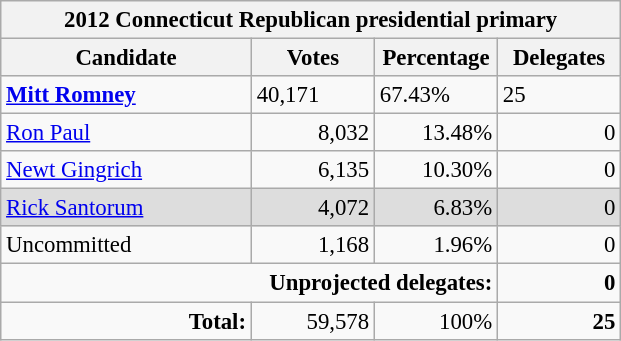<table class="wikitable" style="font-size:95%;">
<tr>
<th colspan="4">2012 Connecticut Republican presidential primary</th>
</tr>
<tr>
<th rowspan="1" width="160px">Candidate</th>
<th rowspan="1" width="75px">Votes</th>
<th rowspan="1" width="75px">Percentage</th>
<th rowspan="1" width="75px">Delegates</th>
</tr>
<tr>
<td align="left"> <strong><a href='#'>Mitt Romney</a></strong></td>
<td>40,171</td>
<td>67.43%</td>
<td>25</td>
</tr>
<tr align="right">
<td align="left"><a href='#'>Ron Paul</a></td>
<td>8,032</td>
<td>13.48%</td>
<td>0</td>
</tr>
<tr align="right">
<td align="left"><a href='#'>Newt Gingrich</a></td>
<td>6,135</td>
<td>10.30%</td>
<td>0</td>
</tr>
<tr align="right" bgcolor="DDDDDD">
<td align="left"><a href='#'>Rick Santorum</a></td>
<td>4,072</td>
<td>6.83%</td>
<td>0</td>
</tr>
<tr align="right">
<td align="left">Uncommitted</td>
<td>1,168</td>
<td>1.96%</td>
<td>0</td>
</tr>
<tr align="right">
<td colspan="3"><strong>Unprojected delegates:</strong></td>
<td><strong>0</strong></td>
</tr>
<tr align="right">
<td><strong>Total:</strong></td>
<td>59,578</td>
<td>100%</td>
<td><strong>25</strong></td>
</tr>
</table>
